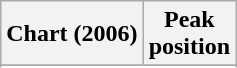<table class="wikitable plainrowheaders sortable">
<tr>
<th scope="col">Chart (2006)</th>
<th scope="col">Peak<br>position</th>
</tr>
<tr>
</tr>
<tr>
</tr>
<tr>
</tr>
<tr>
</tr>
</table>
